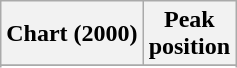<table class="wikitable sortable plainrowheaders">
<tr>
<th>Chart (2000)</th>
<th>Peak<br>position</th>
</tr>
<tr>
</tr>
<tr>
</tr>
<tr>
</tr>
<tr>
</tr>
</table>
